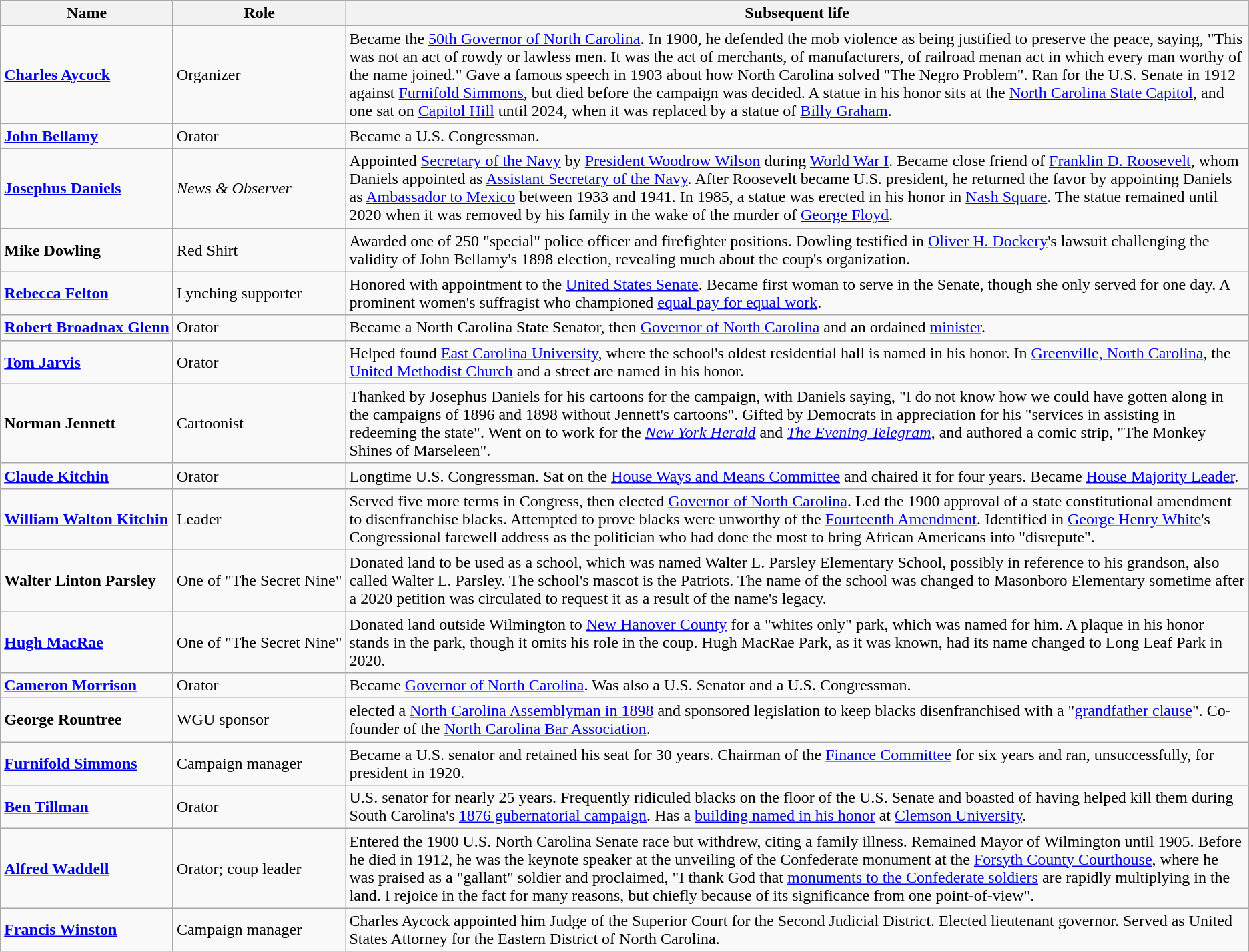<table class="wikitable sortable">
<tr>
<th scope="col">Name</th>
<th scope="col">Role</th>
<th scope="col">Subsequent life</th>
</tr>
<tr>
<td style="white-space: nowrap;"><strong><a href='#'>Charles Aycock</a></strong></td>
<td style="white-space: nowrap;">Organizer</td>
<td>Became the <a href='#'>50th Governor of North Carolina</a>. In 1900, he defended the mob violence as being justified to preserve the peace, saying, "This was not an act of rowdy or lawless men. It was the act of merchants, of manufacturers, of railroad menan act in which every man worthy of the name joined." Gave a famous speech in 1903 about how North Carolina solved "The Negro Problem". Ran for the U.S. Senate in 1912 against <a href='#'>Furnifold Simmons</a>, but died before the campaign was decided. A statue in his honor sits at the <a href='#'>North Carolina State Capitol</a>, and one sat on <a href='#'>Capitol Hill</a> until 2024, when it was replaced by a statue of <a href='#'>Billy Graham</a>.</td>
</tr>
<tr>
<td style="white-space: nowrap;"><strong><a href='#'>John Bellamy</a></strong></td>
<td style="white-space: nowrap;">Orator</td>
<td>Became a U.S. Congressman.</td>
</tr>
<tr>
<td style="white-space: nowrap;"><strong><a href='#'>Josephus Daniels</a></strong></td>
<td style="white-space: nowrap;"><em>News & Observer</em></td>
<td>Appointed <a href='#'>Secretary of the Navy</a> by <a href='#'>President Woodrow Wilson</a> during <a href='#'>World War I</a>. Became close friend of <a href='#'>Franklin D. Roosevelt</a>, whom Daniels appointed as <a href='#'>Assistant Secretary of the Navy</a>. After Roosevelt became U.S. president, he returned the favor by appointing Daniels as <a href='#'>Ambassador to Mexico</a> between 1933 and 1941. In 1985, a statue was erected in his honor in <a href='#'>Nash Square</a>. The statue remained until 2020 when it was removed by his family in the wake of the murder of <a href='#'>George Floyd</a>.</td>
</tr>
<tr>
<td style="white-space: nowrap;"><strong>Mike Dowling</strong></td>
<td style="white-space: nowrap;">Red Shirt</td>
<td>Awarded one of 250 "special" police officer and firefighter positions. Dowling testified in <a href='#'>Oliver H. Dockery</a>'s lawsuit challenging the validity of John Bellamy's 1898 election, revealing much about the coup's organization.</td>
</tr>
<tr>
<td style="white-space: nowrap;"><strong><a href='#'>Rebecca Felton</a></strong></td>
<td style="white-space: nowrap;">Lynching supporter</td>
<td>Honored with appointment to the <a href='#'>United States Senate</a>. Became first woman to serve in the Senate, though she only served for one day.  A prominent women's suffragist who championed <a href='#'>equal pay for equal work</a>.</td>
</tr>
<tr>
<td style="white-space: nowrap;"><strong><a href='#'>Robert Broadnax Glenn</a></strong></td>
<td style="white-space: nowrap;">Orator</td>
<td>Became a North Carolina State Senator, then <a href='#'>Governor of North Carolina</a> and an ordained <a href='#'>minister</a>.</td>
</tr>
<tr>
<td style="white-space: nowrap;"><strong><a href='#'>Tom Jarvis</a></strong></td>
<td style="white-space: nowrap;">Orator</td>
<td>Helped found <a href='#'>East Carolina University</a>, where the school's oldest residential hall is named in his honor. In <a href='#'>Greenville, North Carolina</a>, the <a href='#'>United Methodist Church</a> and a street are named in his honor.</td>
</tr>
<tr>
<td style="white-space: nowrap;"><strong>Norman Jennett</strong></td>
<td style="white-space: nowrap;">Cartoonist</td>
<td>Thanked by Josephus Daniels for his cartoons for the campaign, with Daniels saying, "I do not know how we could have gotten along in the campaigns of 1896 and 1898 without Jennett's cartoons". Gifted  by Democrats in appreciation for his "services in assisting in redeeming the state". Went on to work for the <em><a href='#'>New York Herald</a></em> and <a href='#'><em>The Evening Telegram</em></a>, and authored a comic strip, "The Monkey Shines of Marseleen".</td>
</tr>
<tr>
<td style="white-space: nowrap;"><strong><a href='#'>Claude Kitchin</a></strong></td>
<td style="white-space: nowrap;">Orator</td>
<td>Longtime U.S. Congressman. Sat on the <a href='#'>House Ways and Means Committee</a> and chaired it for four years. Became <a href='#'>House Majority Leader</a>.</td>
</tr>
<tr>
<td style="white-space: nowrap;"><strong><a href='#'>William Walton Kitchin</a></strong></td>
<td style="white-space: nowrap;">Leader</td>
<td>Served five more terms in Congress, then elected <a href='#'>Governor of North Carolina</a>. Led the 1900 approval of a state constitutional amendment to disenfranchise blacks. Attempted to prove blacks were unworthy of the <a href='#'>Fourteenth Amendment</a>. Identified in <a href='#'>George Henry White</a>'s Congressional farewell address as the politician who had done the most to bring African Americans into "disrepute".</td>
</tr>
<tr>
<td style="white-space: nowrap;"><strong>Walter Linton Parsley</strong></td>
<td style="white-space: nowrap;">One of "The Secret Nine"</td>
<td>Donated land to be used as a school, which was named Walter L. Parsley Elementary School, possibly in reference to his grandson, also called Walter L. Parsley. The school's mascot is the Patriots. The name of the school was changed to Masonboro Elementary sometime after a 2020 petition was circulated to request it as a result of the name's legacy.</td>
</tr>
<tr>
<td style="white-space: nowrap;"><strong><a href='#'>Hugh MacRae</a></strong></td>
<td style="white-space: nowrap;">One of "The Secret Nine"</td>
<td>Donated land outside Wilmington to <a href='#'>New Hanover County</a> for a "whites only" park, which was named for him. A plaque in his honor stands in the park, though it omits his role in the coup. Hugh MacRae Park, as it was known, had its name changed to Long Leaf Park in 2020.</td>
</tr>
<tr>
<td style="white-space: nowrap;"><strong><a href='#'>Cameron Morrison</a></strong></td>
<td style="white-space: nowrap;">Orator</td>
<td>Became <a href='#'>Governor of North Carolina</a>. Was also a U.S. Senator and a U.S. Congressman.</td>
</tr>
<tr>
<td style="white-space: nowrap;"><strong>George Rountree</strong></td>
<td style="white-space: nowrap;">WGU sponsor</td>
<td>elected a <a href='#'>North Carolina Assemblyman in 1898</a> and sponsored legislation to keep blacks disenfranchised with a "<a href='#'>grandfather clause</a>". Co-founder of the <a href='#'>North Carolina Bar Association</a>.</td>
</tr>
<tr>
<td style="white-space: nowrap;"><strong><a href='#'>Furnifold Simmons</a></strong></td>
<td style="white-space: nowrap;">Campaign manager</td>
<td>Became a U.S. senator and retained his seat for 30 years. Chairman of the <a href='#'>Finance Committee</a> for six years and ran, unsuccessfully, for president in 1920.</td>
</tr>
<tr>
<td style="white-space: nowrap;"><strong><a href='#'>Ben Tillman</a></strong></td>
<td style="white-space: nowrap;">Orator</td>
<td>U.S. senator for nearly 25 years. Frequently ridiculed blacks on the floor of the U.S. Senate and boasted of having helped kill them during South Carolina's <a href='#'>1876 gubernatorial campaign</a>. Has a <a href='#'>building named in his honor</a> at <a href='#'>Clemson University</a>.</td>
</tr>
<tr>
<td style="white-space: nowrap;"><strong><a href='#'>Alfred Waddell</a></strong></td>
<td style="white-space: nowrap;">Orator; coup leader</td>
<td>Entered the 1900 U.S. North Carolina Senate race but withdrew, citing a family illness. Remained Mayor of Wilmington until 1905. Before he died in 1912, he was the keynote speaker at the unveiling of the Confederate monument at the <a href='#'>Forsyth County Courthouse</a>, where he was praised as a "gallant" soldier and proclaimed, "I thank God that <a href='#'>monuments to the Confederate soldiers</a> are rapidly multiplying in the land. I rejoice in the fact for many reasons, but chiefly because of its significance from one point-of-view".</td>
</tr>
<tr>
<td style="white-space: nowrap;"><strong><a href='#'>Francis Winston</a></strong></td>
<td style="white-space: nowrap;">Campaign manager</td>
<td>Charles Aycock appointed him Judge of the Superior Court for the Second Judicial District. Elected lieutenant governor. Served as United States Attorney for the Eastern District of North Carolina.</td>
</tr>
</table>
